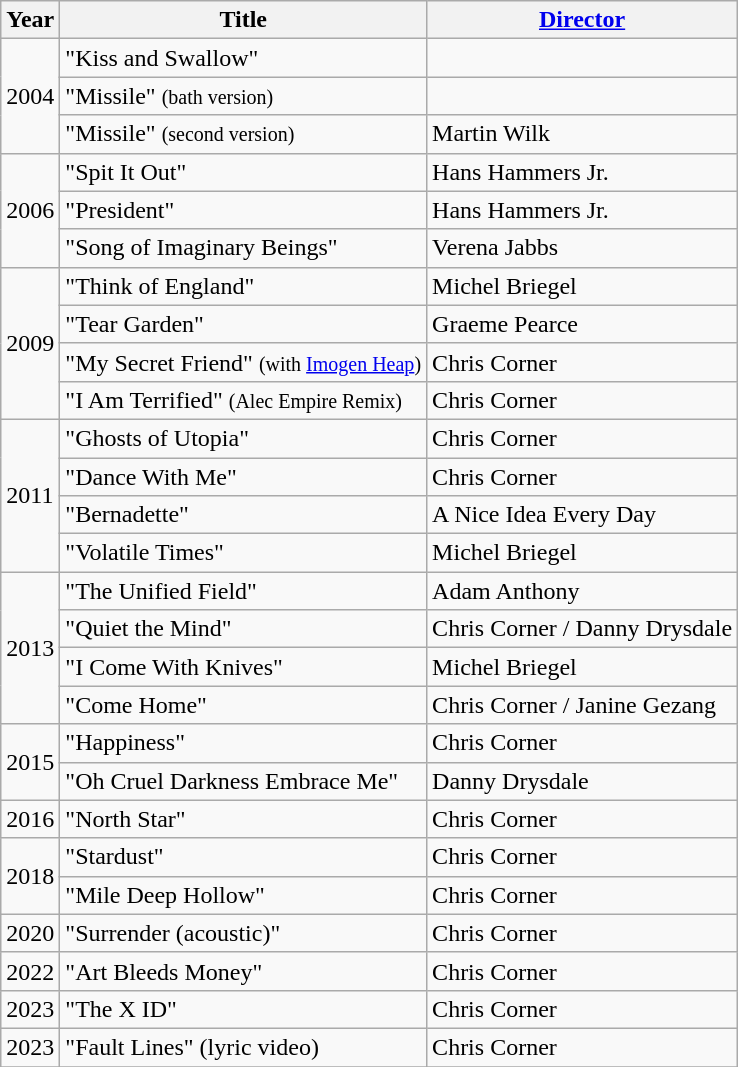<table class="wikitable">
<tr>
<th>Year</th>
<th>Title</th>
<th><a href='#'>Director</a></th>
</tr>
<tr>
<td rowspan="3">2004</td>
<td>"Kiss and Swallow"</td>
<td></td>
</tr>
<tr>
<td>"Missile" <small>(bath version)</small></td>
<td></td>
</tr>
<tr>
<td>"Missile" <small>(second version)</small></td>
<td>Martin Wilk</td>
</tr>
<tr>
<td rowspan="3">2006</td>
<td>"Spit It Out"</td>
<td>Hans Hammers Jr.</td>
</tr>
<tr>
<td>"President"</td>
<td>Hans Hammers Jr.</td>
</tr>
<tr>
<td>"Song of Imaginary Beings"</td>
<td>Verena Jabbs</td>
</tr>
<tr>
<td rowspan="4">2009</td>
<td>"Think of England"</td>
<td>Michel Briegel</td>
</tr>
<tr>
<td>"Tear Garden"</td>
<td>Graeme Pearce</td>
</tr>
<tr>
<td>"My Secret Friend" <small>(with <a href='#'>Imogen Heap</a>)</small></td>
<td>Chris Corner</td>
</tr>
<tr>
<td>"I Am Terrified" <small>(Alec Empire Remix)</small></td>
<td>Chris Corner</td>
</tr>
<tr>
<td rowspan="4">2011</td>
<td>"Ghosts of Utopia"</td>
<td>Chris Corner</td>
</tr>
<tr>
<td>"Dance With Me"</td>
<td>Chris Corner</td>
</tr>
<tr>
<td>"Bernadette"</td>
<td>A Nice Idea Every Day</td>
</tr>
<tr>
<td>"Volatile Times"</td>
<td>Michel Briegel</td>
</tr>
<tr>
<td rowspan="4">2013</td>
<td>"The Unified Field"</td>
<td>Adam Anthony</td>
</tr>
<tr>
<td>"Quiet the Mind"</td>
<td>Chris Corner / Danny Drysdale</td>
</tr>
<tr>
<td>"I Come With Knives"</td>
<td>Michel Briegel</td>
</tr>
<tr>
<td>"Come Home"</td>
<td>Chris Corner / Janine Gezang</td>
</tr>
<tr>
<td rowspan="2">2015</td>
<td>"Happiness"</td>
<td>Chris Corner</td>
</tr>
<tr>
<td>"Oh Cruel Darkness Embrace Me"</td>
<td>Danny Drysdale</td>
</tr>
<tr>
<td>2016</td>
<td>"North Star"</td>
<td>Chris Corner</td>
</tr>
<tr>
<td rowspan="2">2018</td>
<td>"Stardust"</td>
<td>Chris Corner</td>
</tr>
<tr>
<td>"Mile Deep Hollow"</td>
<td>Chris Corner</td>
</tr>
<tr>
<td>2020</td>
<td>"Surrender (acoustic)"</td>
<td>Chris Corner</td>
</tr>
<tr>
<td>2022</td>
<td>"Art Bleeds Money"</td>
<td>Chris Corner</td>
</tr>
<tr>
<td>2023</td>
<td>"The X ID"</td>
<td>Chris Corner</td>
</tr>
<tr>
<td>2023</td>
<td>"Fault Lines" (lyric video)</td>
<td>Chris Corner</td>
</tr>
<tr>
</tr>
</table>
